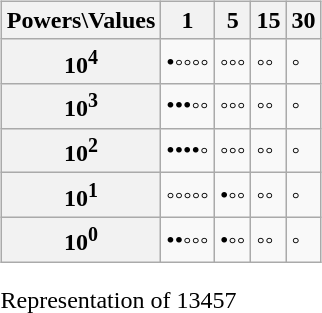<table style="width:100%; background:transparent">
<tr>
<td align="left"><br><table class="wikitable">
<tr>
<th>Powers\Values</th>
<th>1</th>
<th>5</th>
<th>15</th>
<th>30</th>
</tr>
<tr>
<th>10<sup>4</sup></th>
<td>•◦◦◦◦</td>
<td>◦◦◦</td>
<td>◦◦</td>
<td>◦</td>
</tr>
<tr>
<th>10<sup>3</sup></th>
<td>•••◦◦</td>
<td>◦◦◦</td>
<td>◦◦</td>
<td>◦</td>
</tr>
<tr>
<th>10<sup>2</sup></th>
<td>••••◦</td>
<td>◦◦◦</td>
<td>◦◦</td>
<td>◦</td>
</tr>
<tr>
<th>10<sup>1</sup></th>
<td>◦◦◦◦◦</td>
<td>•◦◦</td>
<td>◦◦</td>
<td>◦</td>
</tr>
<tr>
<th>10<sup>0</sup></th>
<td>••◦◦◦</td>
<td>•◦◦</td>
<td>◦◦</td>
<td>◦</td>
</tr>
</table>
Representation of 13457</td>
</tr>
</table>
